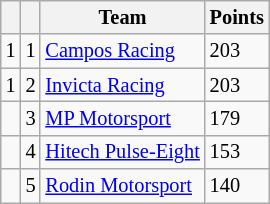<table class="wikitable" style="font-size: 85%;">
<tr>
<th></th>
<th></th>
<th>Team</th>
<th>Points</th>
</tr>
<tr>
<td align="left"> 1</td>
<td align="center">1</td>
<td> <a href='#'>Campos Racing</a></td>
<td>203</td>
</tr>
<tr>
<td align="left"> 1</td>
<td align="center">2</td>
<td> <a href='#'>Invicta Racing</a></td>
<td>203</td>
</tr>
<tr>
<td align="left"></td>
<td align="center">3</td>
<td> <a href='#'>MP Motorsport</a></td>
<td>179</td>
</tr>
<tr>
<td align="left"></td>
<td align="center">4</td>
<td> <a href='#'>Hitech Pulse-Eight</a></td>
<td>153</td>
</tr>
<tr>
<td align="left"></td>
<td align="center">5</td>
<td> <a href='#'>Rodin Motorsport</a></td>
<td>140</td>
</tr>
</table>
